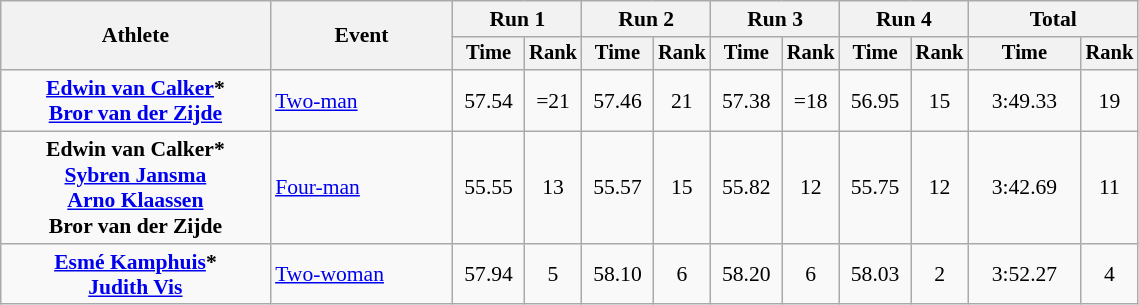<table class="wikitable plainrowheaders" style="text-align: center;font-size:90%">
<tr>
<th scope="col" rowspan=2 style="width:12em;">Athlete</th>
<th scope="col" rowspan=2 style="width:8em;">Event</th>
<th scope="col" colspan="2">Run 1</th>
<th scope="col" colspan="2">Run 2</th>
<th scope="col" colspan="2">Run 3</th>
<th scope="col" colspan="2">Run 4</th>
<th scope="col" colspan="2">Total</th>
</tr>
<tr style="font-size:95%">
<th scope="col" style="width:3em;">Time</th>
<th scope="col" style="width:2em;">Rank</th>
<th scope="col" style="width:3em;">Time</th>
<th scope="col" style="width:2em;">Rank</th>
<th scope="col" style="width:3em;">Time</th>
<th scope="col" style="width:2em;">Rank</th>
<th scope="col" style="width:3em;">Time</th>
<th scope="col" style="width:2em;">Rank</th>
<th scope="col" style="width:5em;">Time</th>
<th scope="col" style="width:2em;">Rank</th>
</tr>
<tr>
<th scope="row" style="background-color:transparent"><a href='#'>Edwin van Calker</a>*<br><a href='#'>Bror van der Zijde</a></th>
<td align=left><a href='#'>Two-man</a></td>
<td>57.54</td>
<td>=21</td>
<td>57.46</td>
<td>21</td>
<td>57.38</td>
<td>=18</td>
<td>56.95</td>
<td>15</td>
<td>3:49.33</td>
<td>19</td>
</tr>
<tr>
<th scope="row" style="background-color:transparent">Edwin van Calker*<br><a href='#'>Sybren Jansma</a><br><a href='#'>Arno Klaassen</a><br>Bror van der Zijde</th>
<td align=left><a href='#'>Four-man</a></td>
<td>55.55</td>
<td>13</td>
<td>55.57</td>
<td>15</td>
<td>55.82</td>
<td>12</td>
<td>55.75</td>
<td>12</td>
<td>3:42.69</td>
<td>11</td>
</tr>
<tr>
<th scope="row" style="background-color:transparent"><a href='#'>Esmé Kamphuis</a>*<br><a href='#'>Judith Vis</a></th>
<td align=left><a href='#'>Two-woman</a></td>
<td>57.94</td>
<td>5</td>
<td>58.10</td>
<td>6</td>
<td>58.20</td>
<td>6</td>
<td>58.03</td>
<td>2</td>
<td>3:52.27</td>
<td>4</td>
</tr>
</table>
